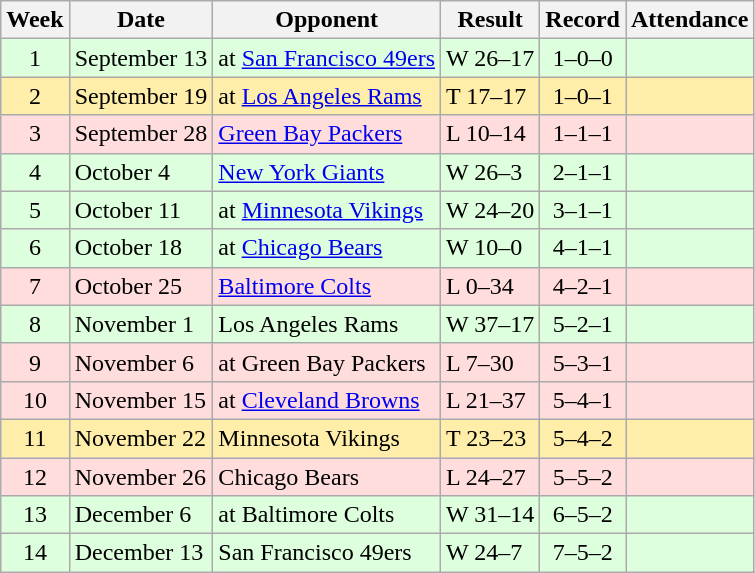<table class="wikitable">
<tr>
<th>Week</th>
<th>Date</th>
<th>Opponent</th>
<th>Result</th>
<th>Record</th>
<th>Attendance</th>
</tr>
<tr style="background: #ddffdd;">
<td align=center>1</td>
<td>September 13</td>
<td>at <a href='#'>San Francisco 49ers</a></td>
<td>W 26–17</td>
<td align=center>1–0–0</td>
<td></td>
</tr>
<tr style="background: #ffeeaa;">
<td align=center>2</td>
<td>September 19</td>
<td>at <a href='#'>Los Angeles Rams</a></td>
<td>T 17–17</td>
<td align=center>1–0–1</td>
<td></td>
</tr>
<tr style="background: #ffdddd;">
<td align=center>3</td>
<td>September 28</td>
<td><a href='#'>Green Bay Packers</a></td>
<td>L 10–14</td>
<td align=center>1–1–1</td>
<td></td>
</tr>
<tr style="background: #ddffdd;">
<td align=center>4</td>
<td>October 4</td>
<td><a href='#'>New York Giants</a></td>
<td>W 26–3</td>
<td align=center>2–1–1</td>
<td></td>
</tr>
<tr style="background: #ddffdd;">
<td align=center>5</td>
<td>October 11</td>
<td>at <a href='#'>Minnesota Vikings</a></td>
<td>W 24–20</td>
<td align=center>3–1–1</td>
<td></td>
</tr>
<tr style="background: #ddffdd;">
<td align=center>6</td>
<td>October 18</td>
<td>at <a href='#'>Chicago Bears</a></td>
<td>W 10–0</td>
<td align=center>4–1–1</td>
<td></td>
</tr>
<tr style="background: #ffdddd;">
<td align=center>7</td>
<td>October 25</td>
<td><a href='#'>Baltimore Colts</a></td>
<td>L 0–34</td>
<td align=center>4–2–1</td>
<td></td>
</tr>
<tr style="background: #ddffdd;">
<td align=center>8</td>
<td>November 1</td>
<td>Los Angeles Rams</td>
<td>W 37–17</td>
<td align=center>5–2–1</td>
<td></td>
</tr>
<tr style="background: #ffdddd;">
<td align=center>9</td>
<td>November 6</td>
<td>at Green Bay Packers</td>
<td>L 7–30</td>
<td align=center>5–3–1</td>
<td></td>
</tr>
<tr style="background: #ffdddd;">
<td align=center>10</td>
<td>November 15</td>
<td>at <a href='#'>Cleveland Browns</a></td>
<td>L 21–37</td>
<td align=center>5–4–1</td>
<td></td>
</tr>
<tr style="background: #ffeeaa;">
<td align=center>11</td>
<td>November 22</td>
<td>Minnesota Vikings</td>
<td>T 23–23</td>
<td align=center>5–4–2</td>
<td></td>
</tr>
<tr style="background: #ffdddd;">
<td align=center>12</td>
<td>November 26</td>
<td>Chicago Bears</td>
<td>L 24–27</td>
<td align=center>5–5–2</td>
<td></td>
</tr>
<tr style="background: #ddffdd;">
<td align=center>13</td>
<td>December 6</td>
<td>at Baltimore Colts</td>
<td>W 31–14</td>
<td align=center>6–5–2</td>
<td></td>
</tr>
<tr style="background: #ddffdd;">
<td align=center>14</td>
<td>December 13</td>
<td>San Francisco 49ers</td>
<td>W 24–7</td>
<td align=center>7–5–2</td>
<td></td>
</tr>
</table>
